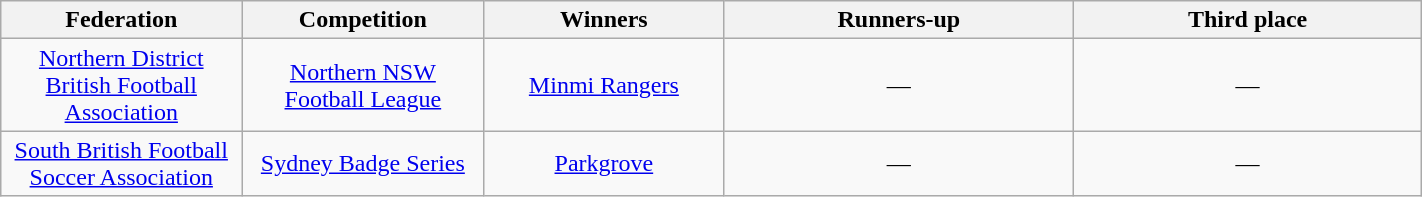<table class="wikitable" width="75%">
<tr>
<th style="width:10em">Federation</th>
<th style="width:10em">Competition</th>
<th style="width:10em">Winners</th>
<th style="width:15em">Runners-up</th>
<th style="width:15em">Third place</th>
</tr>
<tr>
<td align="center"><a href='#'>Northern District British Football Association</a></td>
<td align="center"><a href='#'>Northern NSW Football League</a></td>
<td align="center"><a href='#'>Minmi Rangers</a></td>
<td align="center">—</td>
<td align="center">—</td>
</tr>
<tr>
<td align="center"><a href='#'>South British Football Soccer Association</a></td>
<td align="center"><a href='#'>Sydney Badge Series</a></td>
<td align="center"><a href='#'>Parkgrove</a></td>
<td align="center">—</td>
<td align="center">—</td>
</tr>
</table>
